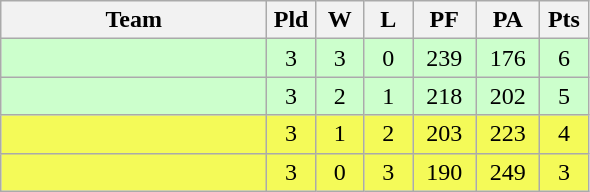<table class="wikitable" style="text-align:center;">
<tr>
<th width=170>Team</th>
<th width=25>Pld</th>
<th width=25>W</th>
<th width=25>L</th>
<th width=35>PF</th>
<th width=35>PA</th>
<th width=25>Pts</th>
</tr>
<tr bgcolor=#ccffcc>
<td align="left"></td>
<td>3</td>
<td>3</td>
<td>0</td>
<td>239</td>
<td>176</td>
<td>6</td>
</tr>
<tr bgcolor=#ccffcc>
<td align="left"></td>
<td>3</td>
<td>2</td>
<td>1</td>
<td>218</td>
<td>202</td>
<td>5</td>
</tr>
<tr bgcolor=#F4FA58>
<td align="left"></td>
<td>3</td>
<td>1</td>
<td>2</td>
<td>203</td>
<td>223</td>
<td>4</td>
</tr>
<tr bgcolor=#F4FA58>
<td align="left"></td>
<td>3</td>
<td>0</td>
<td>3</td>
<td>190</td>
<td>249</td>
<td>3</td>
</tr>
</table>
